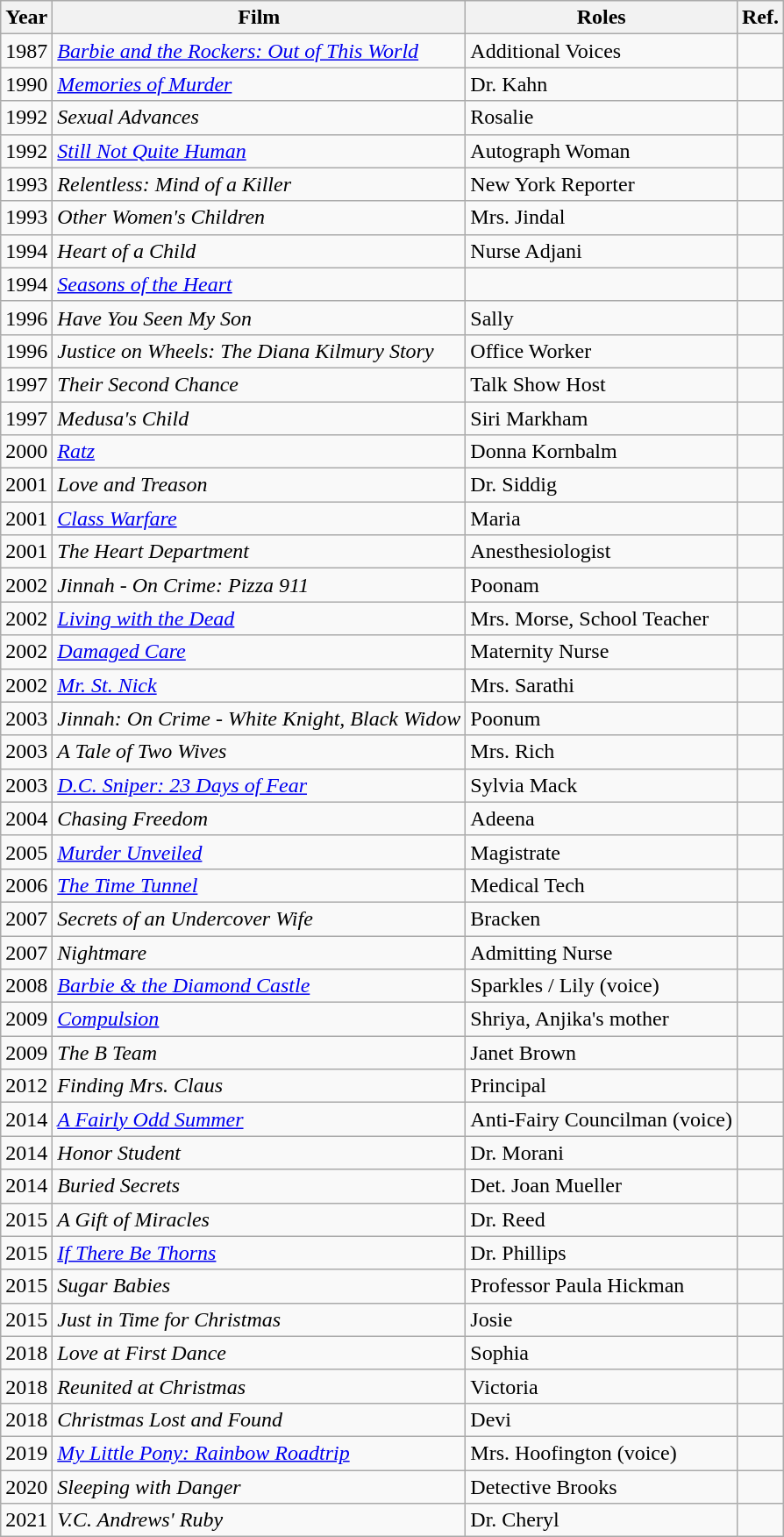<table class="wikitable sortable">
<tr>
<th>Year</th>
<th>Film</th>
<th>Roles</th>
<th class="unsortable">Ref.</th>
</tr>
<tr>
<td>1987</td>
<td><em><a href='#'>Barbie and the Rockers: Out of This World</a></em></td>
<td>Additional Voices</td>
<td></td>
</tr>
<tr>
<td>1990</td>
<td><em><a href='#'>Memories of Murder</a></em></td>
<td>Dr. Kahn</td>
<td></td>
</tr>
<tr>
<td>1992</td>
<td><em>Sexual Advances</em></td>
<td>Rosalie</td>
<td></td>
</tr>
<tr>
<td>1992</td>
<td><em><a href='#'>Still Not Quite Human</a></em></td>
<td>Autograph Woman</td>
<td></td>
</tr>
<tr>
<td>1993</td>
<td><em>Relentless: Mind of a Killer</em></td>
<td>New York Reporter</td>
<td></td>
</tr>
<tr>
<td>1993</td>
<td><em>Other Women's Children</em></td>
<td>Mrs. Jindal</td>
<td></td>
</tr>
<tr>
<td>1994</td>
<td><em>Heart of a Child</em></td>
<td>Nurse Adjani</td>
<td></td>
</tr>
<tr>
<td>1994</td>
<td><em><a href='#'>Seasons of the Heart</a></em></td>
<td></td>
<td></td>
</tr>
<tr>
<td>1996</td>
<td><em>Have You Seen My Son</em></td>
<td>Sally</td>
<td></td>
</tr>
<tr>
<td>1996</td>
<td><em>Justice on Wheels: The Diana Kilmury Story</em></td>
<td>Office Worker</td>
<td></td>
</tr>
<tr>
<td>1997</td>
<td><em>Their Second Chance</em></td>
<td>Talk Show Host</td>
<td></td>
</tr>
<tr>
<td>1997</td>
<td><em>Medusa's Child</em></td>
<td>Siri Markham</td>
<td></td>
</tr>
<tr>
<td>2000</td>
<td><em><a href='#'>Ratz</a></em></td>
<td>Donna Kornbalm</td>
<td></td>
</tr>
<tr>
<td>2001</td>
<td><em>Love and Treason</em></td>
<td>Dr. Siddig</td>
<td></td>
</tr>
<tr>
<td>2001</td>
<td><em><a href='#'>Class Warfare</a></em></td>
<td>Maria</td>
<td></td>
</tr>
<tr>
<td>2001</td>
<td data-sort-value="Heart Department, The"><em>The Heart Department</em></td>
<td>Anesthesiologist</td>
<td></td>
</tr>
<tr>
<td>2002</td>
<td><em>Jinnah - On Crime: Pizza 911</em></td>
<td>Poonam</td>
<td></td>
</tr>
<tr>
<td>2002</td>
<td><em><a href='#'>Living with the Dead</a></em></td>
<td>Mrs. Morse, School Teacher</td>
<td></td>
</tr>
<tr>
<td>2002</td>
<td><em><a href='#'>Damaged Care</a></em></td>
<td>Maternity Nurse</td>
<td></td>
</tr>
<tr>
<td>2002</td>
<td><em><a href='#'>Mr. St. Nick</a></em></td>
<td>Mrs. Sarathi</td>
<td></td>
</tr>
<tr>
<td>2003</td>
<td><em>Jinnah: On Crime - White Knight, Black Widow</em></td>
<td>Poonum</td>
<td></td>
</tr>
<tr>
<td>2003</td>
<td data-sort-value="Tale of Two Wives, A"><em>A Tale of Two Wives</em></td>
<td>Mrs. Rich</td>
<td></td>
</tr>
<tr>
<td>2003</td>
<td><em><a href='#'>D.C. Sniper: 23 Days of Fear</a></em></td>
<td>Sylvia Mack</td>
<td></td>
</tr>
<tr>
<td>2004</td>
<td><em>Chasing Freedom</em></td>
<td>Adeena</td>
<td></td>
</tr>
<tr>
<td>2005</td>
<td><em><a href='#'>Murder Unveiled</a></em></td>
<td>Magistrate</td>
<td></td>
</tr>
<tr>
<td>2006</td>
<td data-sort-value="Time Tunnel, The"><em><a href='#'>The Time Tunnel</a></em></td>
<td>Medical Tech</td>
<td></td>
</tr>
<tr>
<td>2007</td>
<td><em>Secrets of an Undercover Wife</em></td>
<td>Bracken</td>
<td></td>
</tr>
<tr>
<td>2007</td>
<td><em>Nightmare</em></td>
<td>Admitting Nurse</td>
<td></td>
</tr>
<tr>
<td>2008</td>
<td><em><a href='#'>Barbie & the Diamond Castle</a></em></td>
<td>Sparkles / Lily (voice)</td>
<td></td>
</tr>
<tr>
<td>2009</td>
<td><em><a href='#'>Compulsion</a></em></td>
<td>Shriya, Anjika's mother</td>
<td></td>
</tr>
<tr>
<td>2009</td>
<td data-sort-value="B Team, The"><em>The B Team</em></td>
<td>Janet Brown</td>
<td></td>
</tr>
<tr>
<td>2012</td>
<td><em>Finding Mrs. Claus</em></td>
<td>Principal</td>
<td></td>
</tr>
<tr>
<td>2014</td>
<td data-sort-value="Fairly Odd Summer, A"><em><a href='#'>A Fairly Odd Summer</a></em></td>
<td>Anti-Fairy Councilman (voice)</td>
<td></td>
</tr>
<tr>
<td>2014</td>
<td><em>Honor Student</em></td>
<td>Dr. Morani</td>
<td></td>
</tr>
<tr>
<td>2014</td>
<td><em>Buried Secrets</em></td>
<td>Det. Joan Mueller</td>
<td></td>
</tr>
<tr>
<td>2015</td>
<td data-sort-value="Gift of Miracles, A"><em>A Gift of Miracles</em></td>
<td>Dr. Reed</td>
<td></td>
</tr>
<tr>
<td>2015</td>
<td><em><a href='#'>If There Be Thorns</a></em></td>
<td>Dr. Phillips</td>
<td></td>
</tr>
<tr>
<td>2015</td>
<td><em>Sugar Babies</em></td>
<td>Professor Paula Hickman</td>
<td></td>
</tr>
<tr>
<td>2015</td>
<td><em>Just in Time for Christmas</em></td>
<td>Josie</td>
<td></td>
</tr>
<tr>
<td>2018</td>
<td><em>Love at First Dance</em></td>
<td>Sophia</td>
<td></td>
</tr>
<tr>
<td>2018</td>
<td><em>Reunited at Christmas</em></td>
<td>Victoria</td>
<td></td>
</tr>
<tr>
<td>2018</td>
<td><em>Christmas Lost and Found</em></td>
<td>Devi</td>
<td></td>
</tr>
<tr>
<td>2019</td>
<td><em><a href='#'>My Little Pony: Rainbow Roadtrip</a></em></td>
<td>Mrs. Hoofington (voice)</td>
<td></td>
</tr>
<tr>
<td>2020</td>
<td><em>Sleeping with Danger</em></td>
<td>Detective Brooks</td>
<td></td>
</tr>
<tr>
<td>2021</td>
<td><em>V.C. Andrews' Ruby</em></td>
<td>Dr. Cheryl</td>
<td></td>
</tr>
</table>
